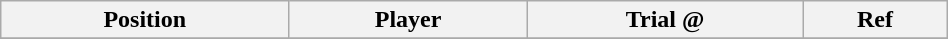<table class="wikitable sortable" style="width:50%; text-align:center; font-size:100%; text-align:left;">
<tr>
<th><strong>Position</strong></th>
<th><strong>Player</strong></th>
<th><strong>Trial @</strong></th>
<th><strong>Ref</strong></th>
</tr>
<tr>
</tr>
</table>
